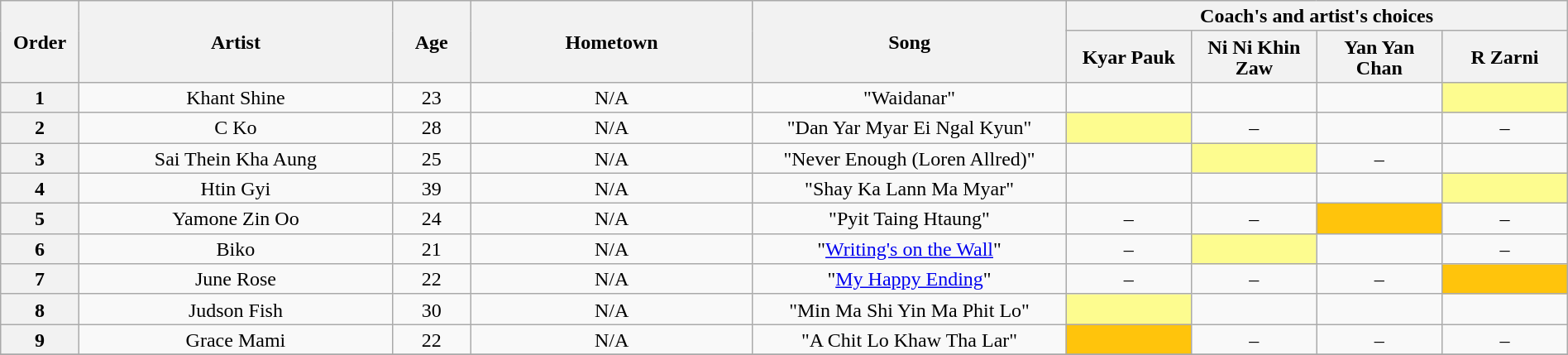<table class="wikitable" style="text-align:center; line-height:17px; width:100%;">
<tr>
<th scope="col" rowspan="2" width="05%">Order</th>
<th scope="col" rowspan="2" width="20%">Artist</th>
<th scope="col" rowspan="2" width="05%">Age</th>
<th scope="col" rowspan="2" width="18%">Hometown</th>
<th scope="col" rowspan="2" width="20%">Song</th>
<th scope="col" colspan="4" width="32%">Coach's and artist's choices</th>
</tr>
<tr>
<th width="08%">Kyar Pauk</th>
<th width="08%">Ni Ni Khin Zaw</th>
<th width="08%">Yan Yan Chan</th>
<th width="08%">R Zarni</th>
</tr>
<tr>
<th>1</th>
<td>Khant Shine</td>
<td>23</td>
<td>N/A</td>
<td>"Waidanar"</td>
<td><strong></strong></td>
<td><strong></strong></td>
<td><strong></strong></td>
<td style="background:#fdfc8f;"><strong></strong></td>
</tr>
<tr>
<th>2</th>
<td>C Ko</td>
<td>28</td>
<td>N/A</td>
<td>"Dan Yar Myar Ei Ngal Kyun"</td>
<td style="background:#fdfc8f;"><strong></strong></td>
<td>–</td>
<td><strong></strong></td>
<td>–</td>
</tr>
<tr>
<th>3</th>
<td>Sai Thein Kha Aung</td>
<td>25</td>
<td>N/A</td>
<td>"Never Enough (Loren Allred)"</td>
<td><strong></strong></td>
<td style="background:#fdfc8f;"><strong></strong></td>
<td>–</td>
<td><strong></strong></td>
</tr>
<tr>
<th>4</th>
<td>Htin Gyi</td>
<td>39</td>
<td>N/A</td>
<td>"Shay Ka Lann Ma Myar"</td>
<td><strong></strong></td>
<td><strong></strong></td>
<td><strong></strong></td>
<td style="background:#fdfc8f;"><strong></strong></td>
</tr>
<tr>
<th>5</th>
<td>Yamone Zin Oo</td>
<td>24</td>
<td>N/A</td>
<td>"Pyit Taing Htaung"</td>
<td>–</td>
<td>–</td>
<td style="background:#FFC40C;"><strong></strong></td>
<td>–</td>
</tr>
<tr>
<th>6</th>
<td>Biko</td>
<td>21</td>
<td>N/A</td>
<td>"<a href='#'>Writing's on the Wall</a>"</td>
<td>–</td>
<td style="background:#fdfc8f;"><strong></strong></td>
<td><strong></strong></td>
<td>–</td>
</tr>
<tr>
<th>7</th>
<td>June Rose</td>
<td>22</td>
<td>N/A</td>
<td>"<a href='#'>My Happy Ending</a>"</td>
<td>–</td>
<td>–</td>
<td>–</td>
<td style="background:#FFC40C;"><strong></strong></td>
</tr>
<tr>
<th>8</th>
<td>Judson Fish</td>
<td>30</td>
<td>N/A</td>
<td>"Min Ma Shi Yin Ma Phit Lo"</td>
<td style="background:#fdfc8f;"><strong></strong></td>
<td><strong></strong></td>
<td><strong></strong></td>
<td><strong></strong></td>
</tr>
<tr>
<th>9</th>
<td>Grace Mami</td>
<td>22</td>
<td>N/A</td>
<td>"A Chit Lo Khaw Tha Lar"</td>
<td style="background:#FFC40C;"><strong></strong></td>
<td>–</td>
<td>–</td>
<td>–</td>
</tr>
<tr>
</tr>
</table>
